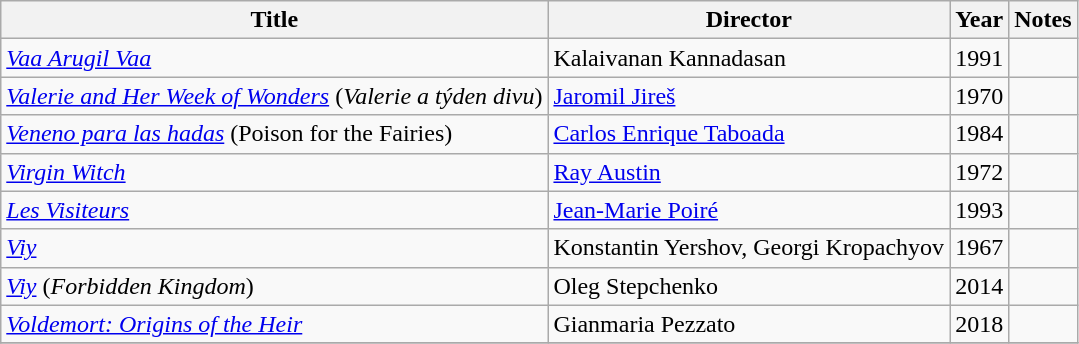<table class="wikitable">
<tr>
<th>Title</th>
<th>Director</th>
<th>Year</th>
<th>Notes</th>
</tr>
<tr>
<td><em><a href='#'>Vaa Arugil Vaa</a></em></td>
<td>Kalaivanan Kannadasan</td>
<td>1991</td>
<td></td>
</tr>
<tr>
<td><em><a href='#'>Valerie and Her Week of Wonders</a></em> (<em>Valerie a týden divu</em>)</td>
<td><a href='#'>Jaromil Jireš</a></td>
<td>1970</td>
<td></td>
</tr>
<tr>
<td><em><a href='#'>Veneno para las hadas</a></em>  (Poison for the Fairies)</td>
<td><a href='#'>Carlos Enrique Taboada</a></td>
<td>1984</td>
<td></td>
</tr>
<tr>
<td><em><a href='#'>Virgin Witch</a></em></td>
<td><a href='#'>Ray Austin</a></td>
<td>1972</td>
<td></td>
</tr>
<tr>
<td><em><a href='#'>Les Visiteurs</a></em></td>
<td><a href='#'>Jean-Marie Poiré</a></td>
<td>1993</td>
<td></td>
</tr>
<tr>
<td><em><a href='#'>Viy</a></em></td>
<td>Konstantin Yershov, Georgi Kropachyov</td>
<td>1967</td>
<td></td>
</tr>
<tr>
<td><em><a href='#'>Viy</a></em>  (<em>Forbidden Kingdom</em>)</td>
<td>Oleg Stepchenko</td>
<td>2014</td>
<td></td>
</tr>
<tr>
<td><em><a href='#'>Voldemort: Origins of the Heir</a></em></td>
<td>Gianmaria Pezzato</td>
<td>2018</td>
<td></td>
</tr>
<tr>
</tr>
</table>
